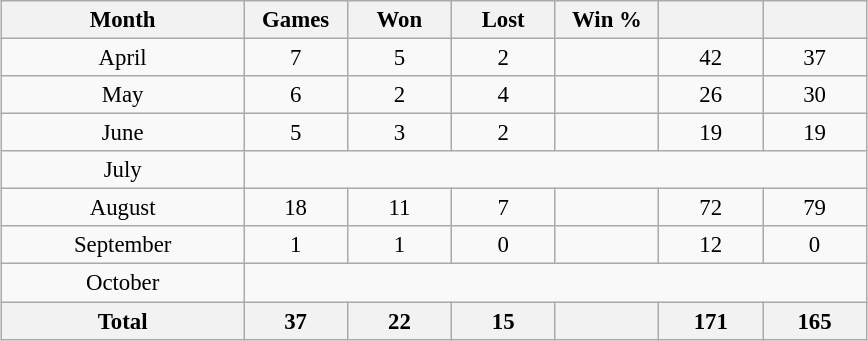<table class="wikitable" style="margin:1em auto; font-size:95%; text-align:center; width:38em;">
<tr>
<th width="28%">Month</th>
<th width="12%">Games</th>
<th width="12%">Won</th>
<th width="12%">Lost</th>
<th width="12%">Win %</th>
<th width="12%"></th>
<th width="12%"></th>
</tr>
<tr>
<td>April</td>
<td>7</td>
<td>5</td>
<td>2</td>
<td></td>
<td>42</td>
<td>37</td>
</tr>
<tr>
<td>May</td>
<td>6</td>
<td>2</td>
<td>4</td>
<td></td>
<td>26</td>
<td>30</td>
</tr>
<tr>
<td>June</td>
<td>5</td>
<td>3</td>
<td>2</td>
<td></td>
<td>19</td>
<td>19</td>
</tr>
<tr>
<td>July</td>
</tr>
<tr>
<td>August</td>
<td>18</td>
<td>11</td>
<td>7</td>
<td></td>
<td>72</td>
<td>79</td>
</tr>
<tr>
<td>September</td>
<td>1</td>
<td>1</td>
<td>0</td>
<td></td>
<td>12</td>
<td>0</td>
</tr>
<tr>
<td>October</td>
</tr>
<tr>
<th>Total</th>
<th>37</th>
<th>22</th>
<th>15</th>
<th></th>
<th>171</th>
<th>165</th>
</tr>
</table>
